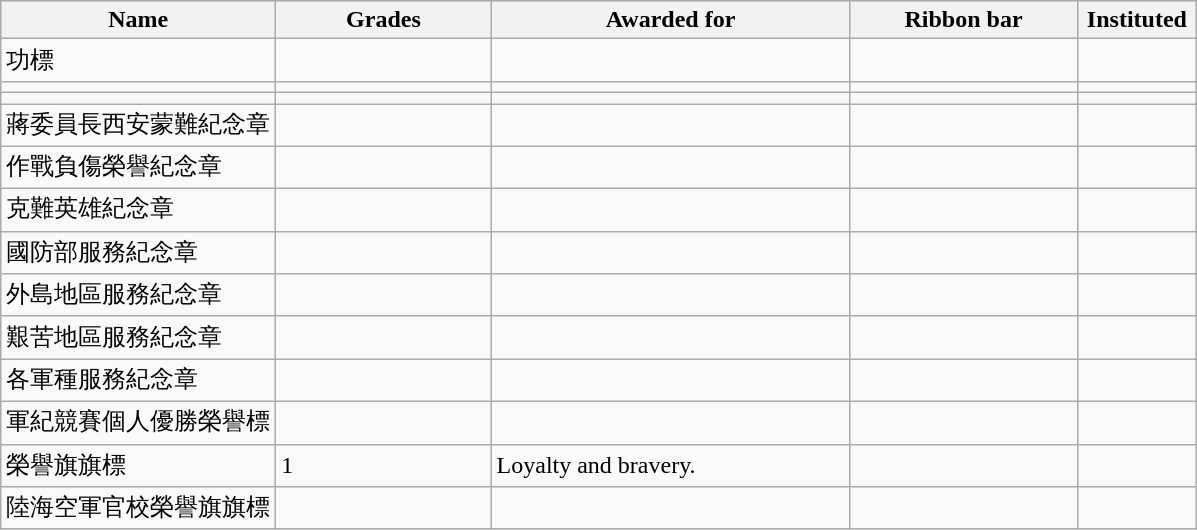<table class="wikitable">
<tr>
<th width="23%">Name</th>
<th width="18%">Grades</th>
<th>Awarded for</th>
<th width="144px">Ribbon bar</th>
<th width="10%">Instituted</th>
</tr>
<tr>
<td>功標</td>
<td></td>
<td></td>
<td></td>
<td></td>
</tr>
<tr>
<td></td>
<td></td>
<td></td>
<td></td>
<td></td>
</tr>
<tr>
<td></td>
<td></td>
<td></td>
<td></td>
<td></td>
</tr>
<tr>
<td>蔣委員長西安蒙難紀念章</td>
<td></td>
<td></td>
<td></td>
<td></td>
</tr>
<tr>
<td>作戰負傷榮譽紀念章</td>
<td></td>
<td></td>
<td></td>
<td></td>
</tr>
<tr>
<td>克難英雄紀念章</td>
<td></td>
<td></td>
<td></td>
<td></td>
</tr>
<tr>
<td>國防部服務紀念章</td>
<td></td>
<td></td>
<td></td>
<td></td>
</tr>
<tr>
<td>外島地區服務紀念章</td>
<td></td>
<td></td>
<td></td>
<td></td>
</tr>
<tr>
<td>艱苦地區服務紀念章</td>
<td></td>
<td></td>
<td></td>
<td></td>
</tr>
<tr>
<td>各軍種服務紀念章</td>
<td></td>
<td></td>
<td></td>
<td></td>
</tr>
<tr>
<td>軍紀競賽個人優勝榮譽標</td>
<td></td>
<td></td>
<td></td>
<td></td>
</tr>
<tr>
<td>榮譽旗旗標</td>
<td>1</td>
<td>Loyalty and bravery.</td>
<td></td>
<td></td>
</tr>
<tr>
<td>陸海空軍官校榮譽旗旗標</td>
<td></td>
<td></td>
<td></td>
<td></td>
</tr>
</table>
